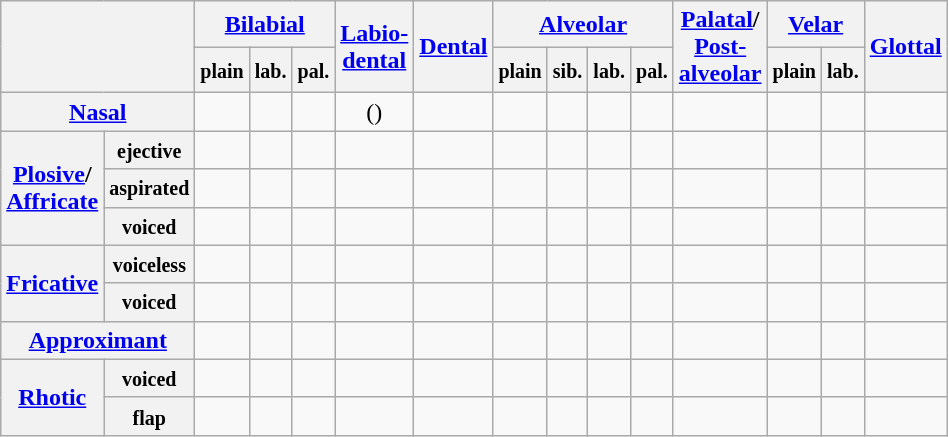<table class="wikitable" style="text-align:center">
<tr>
<th rowspan="2" colspan="2"></th>
<th colspan="3"><a href='#'>Bilabial</a></th>
<th rowspan="2"><a href='#'>Labio-<br> dental</a></th>
<th rowspan="2"><a href='#'>Dental</a></th>
<th colspan="4"><a href='#'>Alveolar</a></th>
<th rowspan="2"><a href='#'>Palatal</a>/<br><a href='#'>Post-<br> alveolar</a></th>
<th colspan="2"><a href='#'>Velar</a></th>
<th rowspan="2"><a href='#'>Glottal</a></th>
</tr>
<tr>
<th><small>plain</small></th>
<th><small>lab.</small></th>
<th><small>pal.</small></th>
<th><small>plain</small></th>
<th><small>sib.</small></th>
<th><small>lab.</small></th>
<th><small>pal.</small></th>
<th><small>plain</small></th>
<th><small>lab.</small></th>
</tr>
<tr>
<th colspan="2"><a href='#'>Nasal</a></th>
<td></td>
<td></td>
<td></td>
<td>()</td>
<td></td>
<td></td>
<td></td>
<td></td>
<td></td>
<td></td>
<td></td>
<td></td>
<td></td>
</tr>
<tr>
<th rowspan="3"><a href='#'>Plosive</a>/<br><a href='#'>Affricate</a></th>
<th><small>ejective</small></th>
<td></td>
<td></td>
<td></td>
<td></td>
<td></td>
<td></td>
<td></td>
<td></td>
<td></td>
<td></td>
<td></td>
<td></td>
<td></td>
</tr>
<tr>
<th><small>aspirated</small></th>
<td></td>
<td></td>
<td></td>
<td></td>
<td></td>
<td></td>
<td></td>
<td></td>
<td></td>
<td></td>
<td></td>
<td></td>
<td></td>
</tr>
<tr>
<th><small>voiced</small></th>
<td></td>
<td></td>
<td></td>
<td></td>
<td></td>
<td></td>
<td></td>
<td></td>
<td></td>
<td></td>
<td></td>
<td></td>
<td></td>
</tr>
<tr>
<th rowspan="2"><a href='#'>Fricative</a></th>
<th><small>voiceless</small></th>
<td></td>
<td></td>
<td></td>
<td></td>
<td></td>
<td></td>
<td></td>
<td></td>
<td></td>
<td></td>
<td></td>
<td></td>
<td></td>
</tr>
<tr>
<th><small>voiced</small></th>
<td></td>
<td></td>
<td></td>
<td></td>
<td></td>
<td></td>
<td></td>
<td></td>
<td></td>
<td></td>
<td></td>
<td></td>
<td></td>
</tr>
<tr>
<th colspan="2"><a href='#'>Approximant</a></th>
<td></td>
<td></td>
<td></td>
<td></td>
<td></td>
<td></td>
<td></td>
<td></td>
<td></td>
<td></td>
<td></td>
<td></td>
<td></td>
</tr>
<tr>
<th rowspan="2"><a href='#'>Rhotic</a></th>
<th><small>voiced</small></th>
<td></td>
<td></td>
<td></td>
<td></td>
<td></td>
<td></td>
<td></td>
<td></td>
<td></td>
<td></td>
<td></td>
<td></td>
<td></td>
</tr>
<tr>
<th><small>flap</small></th>
<td></td>
<td></td>
<td></td>
<td></td>
<td></td>
<td></td>
<td></td>
<td></td>
<td></td>
<td></td>
<td></td>
<td></td>
<td></td>
</tr>
</table>
